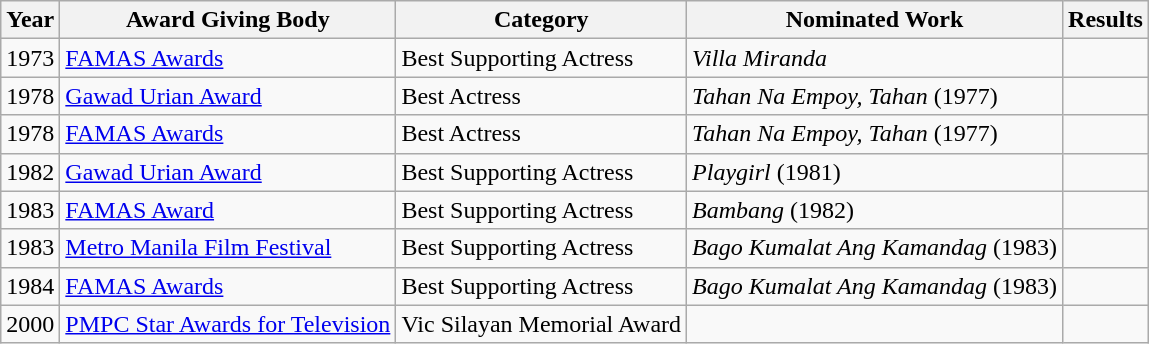<table class="wikitable">
<tr>
<th>Year</th>
<th>Award Giving Body</th>
<th>Category</th>
<th>Nominated Work</th>
<th>Results</th>
</tr>
<tr>
<td>1973</td>
<td><a href='#'>FAMAS Awards</a></td>
<td>Best Supporting Actress</td>
<td><em>Villa Miranda</em></td>
<td></td>
</tr>
<tr>
<td>1978</td>
<td><a href='#'>Gawad Urian Award</a></td>
<td>Best Actress</td>
<td><em>Tahan Na Empoy, Tahan</em> (1977)</td>
<td></td>
</tr>
<tr>
<td>1978</td>
<td><a href='#'>FAMAS Awards</a></td>
<td>Best Actress</td>
<td><em>Tahan Na Empoy, Tahan</em> (1977)</td>
<td></td>
</tr>
<tr>
<td>1982</td>
<td><a href='#'>Gawad Urian Award</a></td>
<td>Best Supporting Actress</td>
<td><em>Playgirl</em> (1981)</td>
<td></td>
</tr>
<tr>
<td>1983</td>
<td><a href='#'>FAMAS Award</a></td>
<td>Best Supporting Actress</td>
<td><em>Bambang</em> (1982)</td>
<td></td>
</tr>
<tr>
<td>1983</td>
<td><a href='#'>Metro Manila Film Festival</a></td>
<td>Best Supporting Actress</td>
<td><em>Bago Kumalat Ang Kamandag</em> (1983)</td>
<td></td>
</tr>
<tr>
<td>1984</td>
<td><a href='#'>FAMAS Awards</a></td>
<td>Best Supporting Actress</td>
<td><em>Bago Kumalat Ang Kamandag</em> (1983)</td>
<td></td>
</tr>
<tr>
<td>2000</td>
<td><a href='#'>PMPC Star Awards for Television</a></td>
<td>Vic Silayan Memorial Award</td>
<td></td>
<td></td>
</tr>
</table>
